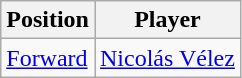<table class="wikitable sortable">
<tr>
<th>Position</th>
<th>Player</th>
</tr>
<tr>
<td><a href='#'>Forward</a></td>
<td> <a href='#'>Nicolás Vélez</a></td>
</tr>
</table>
